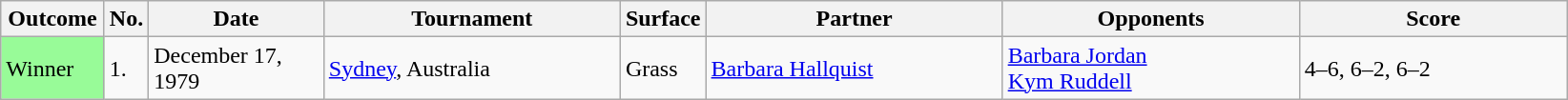<table class="sortable wikitable">
<tr>
<th style="width:65px">Outcome</th>
<th style="width:20px" class="unsortable">No.</th>
<th style="width:115px">Date</th>
<th style="width:200px">Tournament</th>
<th style="width:50px">Surface</th>
<th style="width:200px">Partner</th>
<th style="width:200px">Opponents</th>
<th style="width:180px" class="unsortable">Score</th>
</tr>
<tr>
<td style="background:#98fb98;">Winner</td>
<td>1.</td>
<td>December 17, 1979</td>
<td><a href='#'>Sydney</a>, Australia</td>
<td>Grass</td>
<td> <a href='#'>Barbara Hallquist</a></td>
<td> <a href='#'>Barbara Jordan</a> <br>  <a href='#'>Kym Ruddell</a></td>
<td>4–6, 6–2, 6–2</td>
</tr>
</table>
